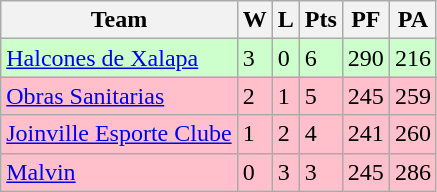<table class="wikitable">
<tr>
<th>Team</th>
<th>W</th>
<th>L</th>
<th>Pts</th>
<th>PF</th>
<th>PA</th>
</tr>
<tr bgcolor="ccffcc">
<td> <a href='#'>Halcones de Xalapa</a></td>
<td>3</td>
<td>0</td>
<td>6</td>
<td>290</td>
<td>216</td>
</tr>
<tr bgcolor="pink">
<td> <a href='#'>Obras Sanitarias</a></td>
<td>2</td>
<td>1</td>
<td>5</td>
<td>245</td>
<td>259</td>
</tr>
<tr bgcolor="pink">
<td> <a href='#'>Joinville Esporte Clube</a></td>
<td>1</td>
<td>2</td>
<td>4</td>
<td>241</td>
<td>260</td>
</tr>
<tr bgcolor="pink">
<td> <a href='#'>Malvin</a></td>
<td>0</td>
<td>3</td>
<td>3</td>
<td>245</td>
<td>286</td>
</tr>
</table>
